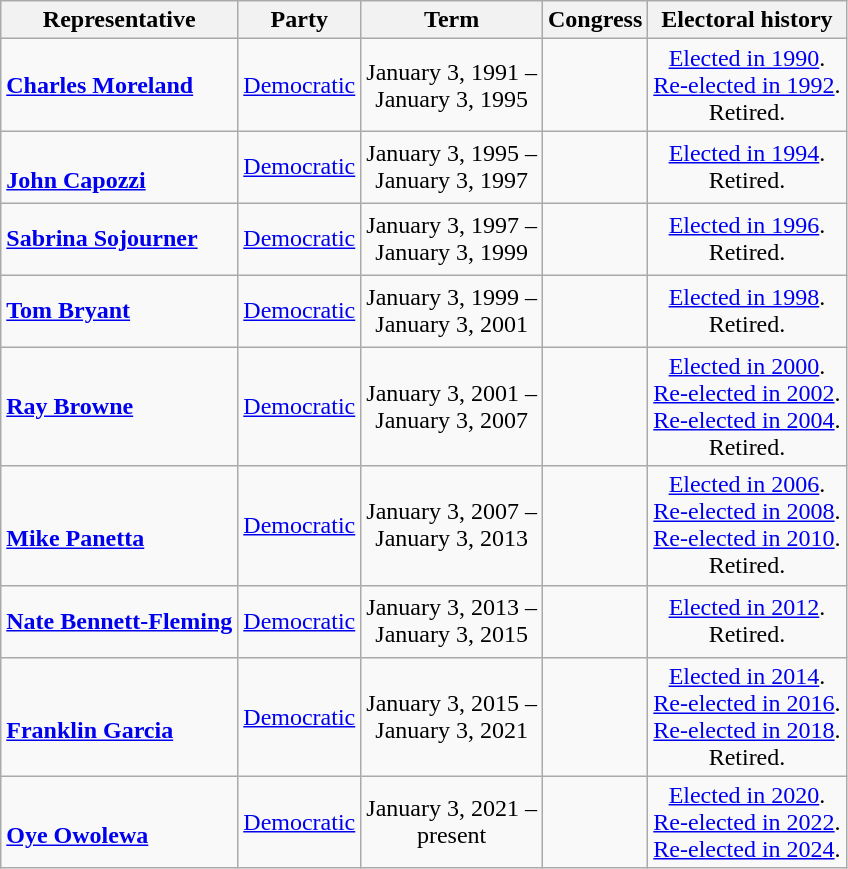<table class=wikitable style="text-align:center">
<tr valign=bottom>
<th>Representative</th>
<th>Party</th>
<th>Term</th>
<th>Congress</th>
<th>Electoral history</th>
</tr>
<tr style="height:3em">
<td align=left><strong><a href='#'>Charles Moreland</a></strong></td>
<td><a href='#'>Democratic</a></td>
<td nowrap>January 3, 1991 –<br>January 3, 1995</td>
<td></td>
<td><a href='#'>Elected in 1990</a>.<br><a href='#'>Re-elected in 1992</a>. <br> Retired.</td>
</tr>
<tr style="height:3em">
<td align=left> <br> <strong><a href='#'>John Capozzi</a></strong></td>
<td><a href='#'>Democratic</a></td>
<td nowrap>January 3, 1995 –<br>January 3, 1997</td>
<td></td>
<td><a href='#'>Elected in 1994</a>. <br> Retired.</td>
</tr>
<tr style="height:3em">
<td align=left><strong><a href='#'>Sabrina Sojourner</a></strong></td>
<td><a href='#'>Democratic</a></td>
<td nowrap>January 3, 1997 –<br>January 3, 1999</td>
<td></td>
<td><a href='#'>Elected in 1996</a>. <br> Retired.</td>
</tr>
<tr style="height:3em">
<td align=left><strong><a href='#'>Tom Bryant</a></strong></td>
<td><a href='#'>Democratic</a></td>
<td nowrap>January 3, 1999 –<br>January 3, 2001</td>
<td></td>
<td><a href='#'>Elected in 1998</a>. <br> Retired.</td>
</tr>
<tr style="height:3em">
<td align=left><strong><a href='#'>Ray Browne</a></strong></td>
<td><a href='#'>Democratic</a></td>
<td nowrap>January 3, 2001 –<br>January 3, 2007</td>
<td></td>
<td><a href='#'>Elected in 2000</a>.<br><a href='#'>Re-elected in 2002</a>.<br><a href='#'>Re-elected in 2004</a>. <br> Retired.</td>
</tr>
<tr style="height:3em">
<td align=left> <br> <strong><a href='#'>Mike Panetta</a></strong></td>
<td><a href='#'>Democratic</a></td>
<td nowrap>January 3, 2007 –<br>January 3, 2013</td>
<td></td>
<td><a href='#'>Elected in 2006</a>.<br><a href='#'>Re-elected in 2008</a>.<br><a href='#'>Re-elected in 2010</a>. <br> Retired.</td>
</tr>
<tr style="height:3em">
<td align=left><strong><a href='#'>Nate Bennett-Fleming</a></strong></td>
<td><a href='#'>Democratic</a></td>
<td nowrap>January 3, 2013 –<br>January 3, 2015</td>
<td></td>
<td><a href='#'>Elected in 2012</a>. <br> Retired.</td>
</tr>
<tr style="height:3em">
<td align=left> <br> <strong><a href='#'>Franklin Garcia</a></strong></td>
<td><a href='#'>Democratic</a></td>
<td nowrap>January 3, 2015 –<br>January 3, 2021</td>
<td></td>
<td><a href='#'>Elected in 2014</a>.<br><a href='#'>Re-elected in 2016</a>.<br><a href='#'>Re-elected in 2018</a>. <br> Retired.</td>
</tr>
<tr style="height:3em">
<td align=left> <br> <strong><a href='#'>Oye Owolewa</a></strong></td>
<td><a href='#'>Democratic</a></td>
<td nowrap>January 3, 2021 –<br>present</td>
<td></td>
<td><a href='#'>Elected in 2020</a>.<br><a href='#'>Re-elected in 2022</a>.<br><a href='#'>Re-elected in 2024</a>.</td>
</tr>
</table>
